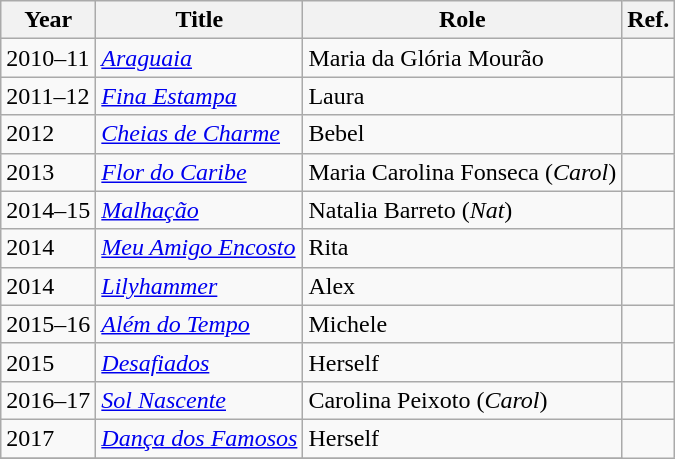<table class="wikitable sortable">
<tr>
<th>Year</th>
<th>Title</th>
<th>Role</th>
<th>Ref.</th>
</tr>
<tr>
<td>2010–11</td>
<td><em><a href='#'>Araguaia</a></em></td>
<td>Maria da Glória Mourão</td>
<td></td>
</tr>
<tr>
<td>2011–12</td>
<td><em><a href='#'>Fina Estampa</a></em></td>
<td>Laura</td>
<td></td>
</tr>
<tr>
<td>2012</td>
<td><em><a href='#'>Cheias de Charme</a></em></td>
<td>Bebel</td>
<td></td>
</tr>
<tr>
<td>2013</td>
<td><em><a href='#'>Flor do Caribe</a></em></td>
<td>Maria Carolina Fonseca (<em>Carol</em>)</td>
</tr>
<tr>
<td>2014–15</td>
<td><em><a href='#'>Malhação</a></em></td>
<td>Natalia Barreto (<em>Nat</em>)</td>
<td></td>
</tr>
<tr>
<td>2014</td>
<td><em><a href='#'>Meu Amigo Encosto</a></em></td>
<td>Rita</td>
<td></td>
</tr>
<tr>
<td>2014</td>
<td><em><a href='#'>Lilyhammer</a></em></td>
<td>Alex</td>
<td></td>
</tr>
<tr>
<td>2015–16</td>
<td><em><a href='#'>Além do Tempo</a></em></td>
<td>Michele</td>
<td></td>
</tr>
<tr>
<td>2015</td>
<td><em><a href='#'>Desafiados</a></em></td>
<td>Herself</td>
</tr>
<tr>
<td>2016–17</td>
<td><em><a href='#'>Sol Nascente</a></em></td>
<td>Carolina Peixoto (<em>Carol</em>)</td>
<td></td>
</tr>
<tr>
<td>2017</td>
<td><em><a href='#'>Dança dos Famosos</a></em></td>
<td>Herself</td>
</tr>
<tr>
</tr>
</table>
